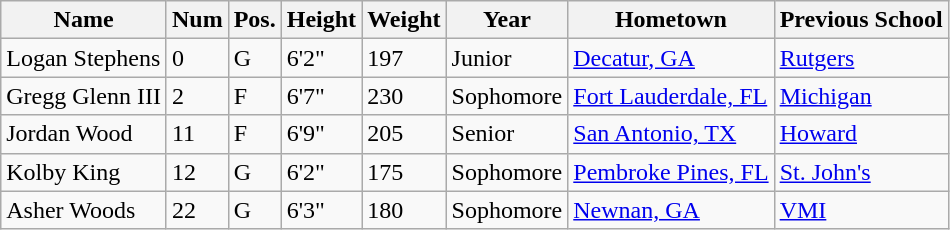<table class="wikitable sortable" border="1">
<tr>
<th>Name</th>
<th>Num</th>
<th>Pos.</th>
<th>Height</th>
<th>Weight</th>
<th>Year</th>
<th>Hometown</th>
<th class="unsortable">Previous School</th>
</tr>
<tr>
<td>Logan Stephens</td>
<td>0</td>
<td>G</td>
<td>6'2"</td>
<td>197</td>
<td>Junior</td>
<td><a href='#'>Decatur, GA</a></td>
<td><a href='#'>Rutgers</a></td>
</tr>
<tr>
<td>Gregg Glenn III</td>
<td>2</td>
<td>F</td>
<td>6'7"</td>
<td>230</td>
<td>Sophomore</td>
<td><a href='#'>Fort Lauderdale, FL</a></td>
<td><a href='#'>Michigan</a></td>
</tr>
<tr>
<td>Jordan Wood</td>
<td>11</td>
<td>F</td>
<td>6'9"</td>
<td>205</td>
<td>Senior</td>
<td><a href='#'>San Antonio, TX</a></td>
<td><a href='#'>Howard</a></td>
</tr>
<tr>
<td>Kolby King</td>
<td>12</td>
<td>G</td>
<td>6'2"</td>
<td>175</td>
<td>Sophomore</td>
<td><a href='#'>Pembroke Pines, FL</a></td>
<td><a href='#'>St. John's</a></td>
</tr>
<tr>
<td>Asher Woods</td>
<td>22</td>
<td>G</td>
<td>6'3"</td>
<td>180</td>
<td>Sophomore</td>
<td><a href='#'>Newnan, GA</a></td>
<td><a href='#'>VMI</a></td>
</tr>
</table>
